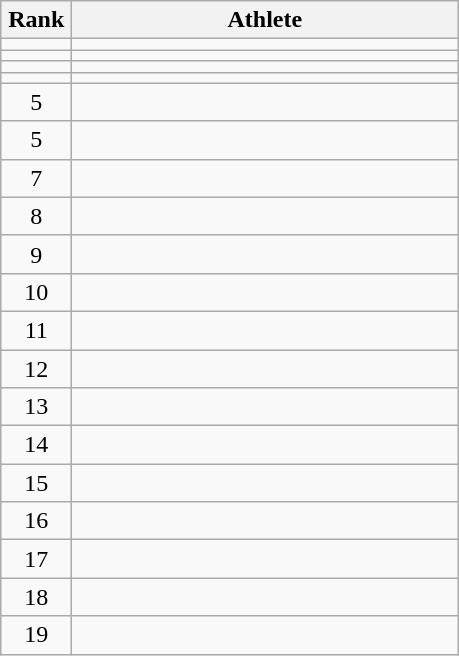<table class="wikitable" style="text-align: center;">
<tr>
<th width=40>Rank</th>
<th width=250>Athlete</th>
</tr>
<tr>
<td></td>
<td align="left"></td>
</tr>
<tr>
<td></td>
<td align="left"></td>
</tr>
<tr>
<td></td>
<td align="left"></td>
</tr>
<tr>
<td></td>
<td align="left"></td>
</tr>
<tr>
<td>5</td>
<td align="left"></td>
</tr>
<tr>
<td>5</td>
<td align="left"></td>
</tr>
<tr>
<td>7</td>
<td align="left"></td>
</tr>
<tr>
<td>8</td>
<td align="left"></td>
</tr>
<tr>
<td>9</td>
<td align="left"></td>
</tr>
<tr>
<td>10</td>
<td align="left"></td>
</tr>
<tr>
<td>11</td>
<td align="left"></td>
</tr>
<tr>
<td>12</td>
<td align="left"></td>
</tr>
<tr>
<td>13</td>
<td align="left"></td>
</tr>
<tr>
<td>14</td>
<td align="left"></td>
</tr>
<tr>
<td>15</td>
<td align="left"></td>
</tr>
<tr>
<td>16</td>
<td align="left"></td>
</tr>
<tr>
<td>17</td>
<td align="left"></td>
</tr>
<tr>
<td>18</td>
<td align="left"></td>
</tr>
<tr>
<td>19</td>
<td align="left"></td>
</tr>
</table>
